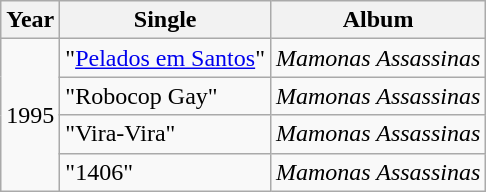<table class="wikitable">
<tr>
<th>Year</th>
<th>Single</th>
<th>Album</th>
</tr>
<tr>
<td rowspan="4">1995</td>
<td>"<a href='#'>Pelados em Santos</a>"</td>
<td><em>Mamonas Assassinas</em></td>
</tr>
<tr>
<td>"Robocop Gay"</td>
<td><em>Mamonas Assassinas</em></td>
</tr>
<tr>
<td>"Vira-Vira"</td>
<td><em>Mamonas Assassinas</em></td>
</tr>
<tr>
<td>"1406"</td>
<td><em>Mamonas Assassinas</em></td>
</tr>
</table>
